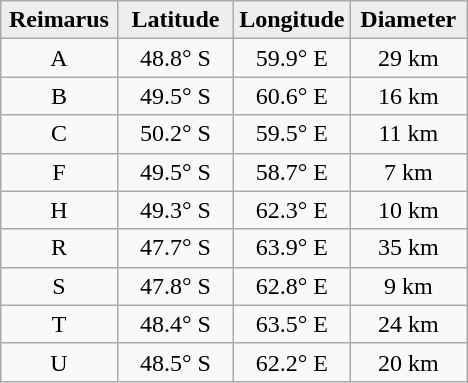<table class="wikitable">
<tr>
<th width="25%" style="background:#eeeeee;">Reimarus</th>
<th width="25%" style="background:#eeeeee;">Latitude</th>
<th width="25%" style="background:#eeeeee;">Longitude</th>
<th width="25%" style="background:#eeeeee;">Diameter</th>
</tr>
<tr>
<td align="center">A</td>
<td align="center">48.8° S</td>
<td align="center">59.9° E</td>
<td align="center">29 km</td>
</tr>
<tr>
<td align="center">B</td>
<td align="center">49.5° S</td>
<td align="center">60.6° E</td>
<td align="center">16 km</td>
</tr>
<tr>
<td align="center">C</td>
<td align="center">50.2° S</td>
<td align="center">59.5° E</td>
<td align="center">11 km</td>
</tr>
<tr>
<td align="center">F</td>
<td align="center">49.5° S</td>
<td align="center">58.7° E</td>
<td align="center">7 km</td>
</tr>
<tr>
<td align="center">H</td>
<td align="center">49.3° S</td>
<td align="center">62.3° E</td>
<td align="center">10 km</td>
</tr>
<tr>
<td align="center">R</td>
<td align="center">47.7° S</td>
<td align="center">63.9° E</td>
<td align="center">35 km</td>
</tr>
<tr>
<td align="center">S</td>
<td align="center">47.8° S</td>
<td align="center">62.8° E</td>
<td align="center">9 km</td>
</tr>
<tr>
<td align="center">T</td>
<td align="center">48.4° S</td>
<td align="center">63.5° E</td>
<td align="center">24 km</td>
</tr>
<tr>
<td align="center">U</td>
<td align="center">48.5° S</td>
<td align="center">62.2° E</td>
<td align="center">20 km</td>
</tr>
</table>
